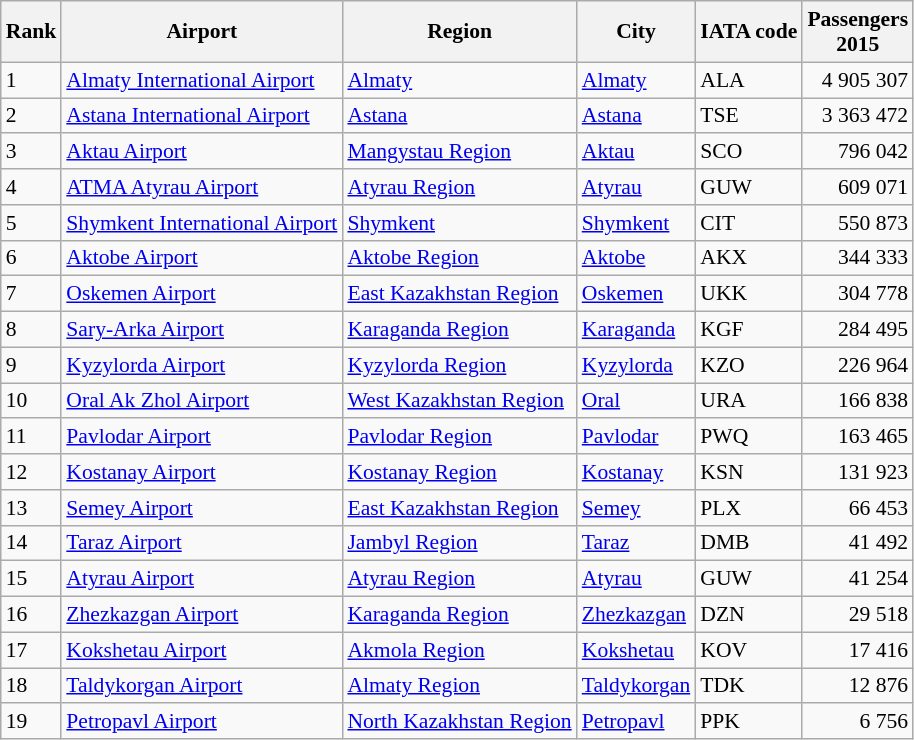<table class="wikitable sortable" style="font-size:90%">
<tr>
<th>Rank</th>
<th>Airport</th>
<th>Region</th>
<th>City</th>
<th>IATA code</th>
<th>Passengers <br> 2015</th>
</tr>
<tr>
<td>1</td>
<td><a href='#'>Almaty International Airport</a></td>
<td><a href='#'>Almaty</a></td>
<td><a href='#'>Almaty</a></td>
<td>ALA</td>
<td style="text-align:right;">4 905 307</td>
</tr>
<tr>
<td>2</td>
<td><a href='#'>Astana International Airport</a></td>
<td><a href='#'>Astana</a></td>
<td><a href='#'>Astana</a></td>
<td>TSE</td>
<td style="text-align:right;">3 363 472</td>
</tr>
<tr>
<td>3</td>
<td><a href='#'>Aktau Airport</a></td>
<td><a href='#'>Mangystau Region</a></td>
<td><a href='#'>Aktau</a></td>
<td>SCO</td>
<td style="text-align:right;">796 042</td>
</tr>
<tr>
<td>4</td>
<td><a href='#'>ATMA Atyrau Airport</a></td>
<td><a href='#'>Atyrau Region</a></td>
<td><a href='#'>Atyrau</a></td>
<td>GUW</td>
<td style="text-align:right;">609 071</td>
</tr>
<tr>
<td>5</td>
<td><a href='#'>Shymkent International Airport</a></td>
<td><a href='#'>Shymkent</a></td>
<td><a href='#'>Shymkent</a></td>
<td>CIT</td>
<td style="text-align:right;">550 873</td>
</tr>
<tr>
<td>6</td>
<td><a href='#'>Aktobe Airport</a></td>
<td><a href='#'>Aktobe Region</a></td>
<td><a href='#'>Aktobe</a></td>
<td>AKX</td>
<td style="text-align:right;">344 333</td>
</tr>
<tr>
<td>7</td>
<td><a href='#'>Oskemen Airport</a></td>
<td><a href='#'>East Kazakhstan Region</a></td>
<td><a href='#'>Oskemen</a></td>
<td>UKK</td>
<td style="text-align:right;">304 778</td>
</tr>
<tr>
<td>8</td>
<td><a href='#'>Sary-Arka Airport</a></td>
<td><a href='#'>Karaganda Region</a></td>
<td><a href='#'>Karaganda</a></td>
<td>KGF</td>
<td style="text-align:right;">284 495</td>
</tr>
<tr>
<td>9</td>
<td><a href='#'>Kyzylorda Airport</a></td>
<td><a href='#'>Kyzylorda Region</a></td>
<td><a href='#'>Kyzylorda</a></td>
<td>KZO</td>
<td style="text-align:right;">226 964</td>
</tr>
<tr>
<td>10</td>
<td><a href='#'>Oral Ak Zhol Airport</a></td>
<td><a href='#'>West Kazakhstan Region</a></td>
<td><a href='#'>Oral</a></td>
<td>URA</td>
<td style="text-align:right;">166 838</td>
</tr>
<tr>
<td>11</td>
<td><a href='#'>Pavlodar Airport</a></td>
<td><a href='#'>Pavlodar Region</a></td>
<td><a href='#'>Pavlodar</a></td>
<td>PWQ</td>
<td style="text-align:right;">163 465</td>
</tr>
<tr>
<td>12</td>
<td><a href='#'>Kostanay Airport</a></td>
<td><a href='#'>Kostanay Region</a></td>
<td><a href='#'>Kostanay</a></td>
<td>KSN</td>
<td style="text-align:right;">131 923</td>
</tr>
<tr>
<td>13</td>
<td><a href='#'>Semey Airport</a></td>
<td><a href='#'>East Kazakhstan Region</a></td>
<td><a href='#'>Semey</a></td>
<td>PLX</td>
<td style="text-align:right;">66 453</td>
</tr>
<tr>
<td>14</td>
<td><a href='#'>Taraz Airport</a></td>
<td><a href='#'>Jambyl Region</a></td>
<td><a href='#'>Taraz</a></td>
<td>DMB</td>
<td style="text-align:right;">41 492</td>
</tr>
<tr>
<td>15</td>
<td><a href='#'>Atyrau Airport</a></td>
<td><a href='#'>Atyrau Region</a></td>
<td><a href='#'>Atyrau</a></td>
<td>GUW</td>
<td style="text-align:right;">41 254</td>
</tr>
<tr>
<td>16</td>
<td><a href='#'>Zhezkazgan Airport</a></td>
<td><a href='#'>Karaganda Region</a></td>
<td><a href='#'>Zhezkazgan</a></td>
<td>DZN</td>
<td style="text-align:right;">29 518</td>
</tr>
<tr>
<td>17</td>
<td><a href='#'>Kokshetau Airport</a></td>
<td><a href='#'>Akmola Region</a></td>
<td><a href='#'>Kokshetau</a></td>
<td>KOV</td>
<td style="text-align:right;">17 416</td>
</tr>
<tr>
<td>18</td>
<td><a href='#'>Taldykorgan Airport</a></td>
<td><a href='#'>Almaty Region</a></td>
<td><a href='#'>Taldykorgan</a></td>
<td>TDK</td>
<td style="text-align:right;">12 876</td>
</tr>
<tr>
<td>19</td>
<td><a href='#'>Petropavl Airport</a></td>
<td><a href='#'>North Kazakhstan Region</a></td>
<td><a href='#'>Petropavl</a></td>
<td>PPK</td>
<td style="text-align:right;">6 756</td>
</tr>
</table>
